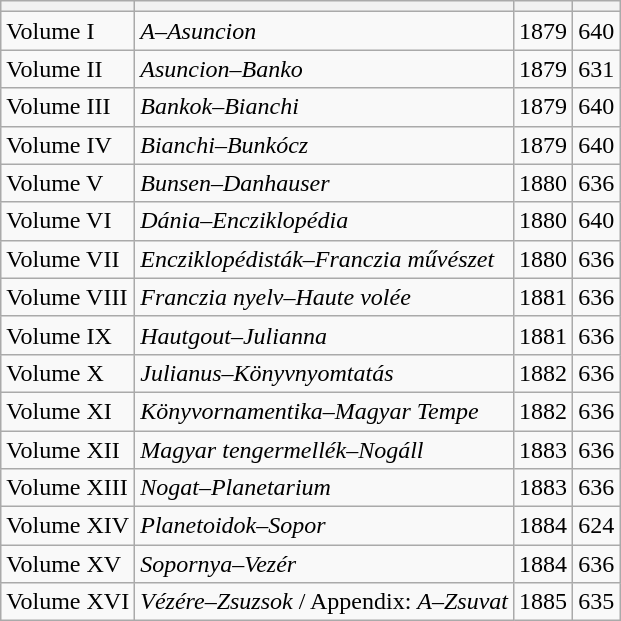<table class="wikitable sortable">
<tr>
<th></th>
<th></th>
<th></th>
<th></th>
</tr>
<tr>
<td>Volume I</td>
<td><em>A–Asuncion</em></td>
<td>1879</td>
<td>640</td>
</tr>
<tr>
<td>Volume II</td>
<td><em>Asuncion–Banko</em></td>
<td>1879</td>
<td>631</td>
</tr>
<tr>
<td>Volume III</td>
<td><em>Bankok–Bianchi</em></td>
<td>1879</td>
<td>640</td>
</tr>
<tr>
<td>Volume IV</td>
<td><em>Bianchi–Bunkócz</em></td>
<td>1879</td>
<td>640</td>
</tr>
<tr>
<td>Volume V</td>
<td><em>Bunsen–Danhauser</em></td>
<td>1880</td>
<td>636</td>
</tr>
<tr>
<td>Volume VI</td>
<td><em>Dánia–Encziklopédia</em></td>
<td>1880</td>
<td>640</td>
</tr>
<tr>
<td>Volume VII</td>
<td><em>Encziklopédisták–Franczia művészet</em></td>
<td>1880</td>
<td>636</td>
</tr>
<tr>
<td>Volume VIII</td>
<td><em>Franczia nyelv–Haute volée</em></td>
<td>1881</td>
<td>636</td>
</tr>
<tr>
<td>Volume IX</td>
<td><em>Hautgout–Julianna</em></td>
<td>1881</td>
<td>636</td>
</tr>
<tr>
<td>Volume X</td>
<td><em>Julianus–Könyvnyomtatás</em></td>
<td>1882</td>
<td>636</td>
</tr>
<tr>
<td>Volume XI</td>
<td><em>Könyvornamentika–Magyar Tempe</em></td>
<td>1882</td>
<td>636</td>
</tr>
<tr>
<td>Volume XII</td>
<td><em>Magyar tengermellék–Nogáll</em></td>
<td>1883</td>
<td>636</td>
</tr>
<tr>
<td>Volume XIII</td>
<td><em>Nogat–Planetarium</em></td>
<td>1883</td>
<td>636</td>
</tr>
<tr>
<td>Volume XIV</td>
<td><em>Planetoidok–Sopor</em></td>
<td>1884</td>
<td>624</td>
</tr>
<tr>
<td>Volume XV</td>
<td><em>Sopornya–Vezér</em></td>
<td>1884</td>
<td>636</td>
</tr>
<tr>
<td>Volume XVI</td>
<td><em>Vézére–Zsuzsok</em> / Appendix: <em>A–Zsuvat</em></td>
<td>1885</td>
<td>635</td>
</tr>
</table>
